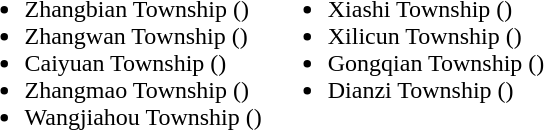<table>
<tr>
<td valign="top"><br><ul><li>Zhangbian Township ()</li><li>Zhangwan Township ()</li><li>Caiyuan Township ()</li><li>Zhangmao Township ()</li><li>Wangjiahou Township ()</li></ul></td>
<td valign="top"><br><ul><li>Xiashi Township ()</li><li>Xilicun Township ()</li><li>Gongqian Township ()</li><li>Dianzi Township ()</li></ul></td>
</tr>
</table>
